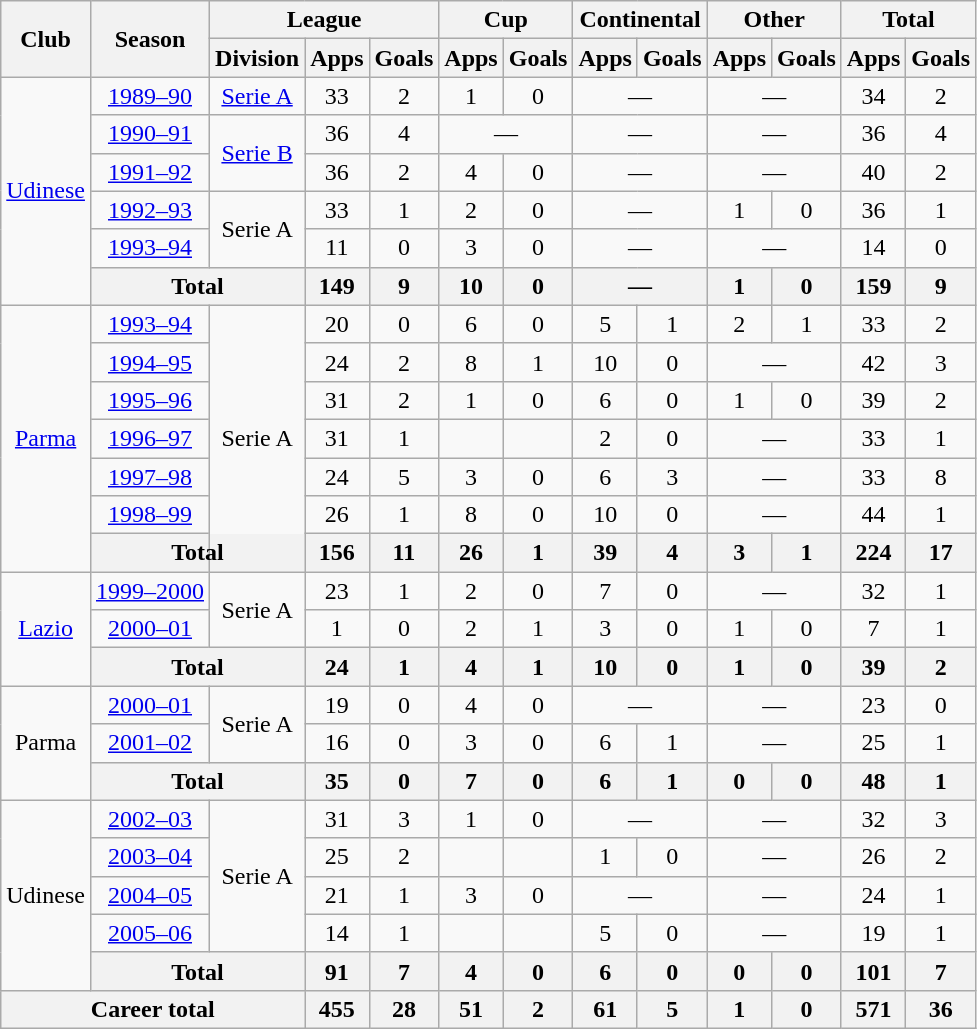<table class="wikitable" style="text-align:center">
<tr>
<th rowspan="2">Club</th>
<th rowspan="2">Season</th>
<th colspan="3">League</th>
<th colspan="2">Cup</th>
<th colspan="2">Continental</th>
<th colspan="2">Other</th>
<th colspan="2">Total</th>
</tr>
<tr>
<th>Division</th>
<th>Apps</th>
<th>Goals</th>
<th>Apps</th>
<th>Goals</th>
<th>Apps</th>
<th>Goals</th>
<th>Apps</th>
<th>Goals</th>
<th>Apps</th>
<th>Goals</th>
</tr>
<tr>
<td rowspan="6"><a href='#'>Udinese</a></td>
<td><a href='#'>1989–90</a></td>
<td><a href='#'>Serie A</a></td>
<td>33</td>
<td>2</td>
<td>1</td>
<td>0</td>
<td colspan="2">—</td>
<td colspan="2">—</td>
<td>34</td>
<td>2</td>
</tr>
<tr>
<td><a href='#'>1990–91</a></td>
<td rowspan="2"><a href='#'>Serie B</a></td>
<td>36</td>
<td>4</td>
<td colspan="2">—</td>
<td colspan="2">—</td>
<td colspan="2">—</td>
<td>36</td>
<td>4</td>
</tr>
<tr>
<td><a href='#'>1991–92</a></td>
<td>36</td>
<td>2</td>
<td>4</td>
<td>0</td>
<td colspan="2">—</td>
<td colspan="2">—</td>
<td>40</td>
<td>2</td>
</tr>
<tr>
<td><a href='#'>1992–93</a></td>
<td rowspan="2">Serie A</td>
<td>33</td>
<td>1</td>
<td>2</td>
<td>0</td>
<td colspan="2">—</td>
<td>1</td>
<td>0</td>
<td>36</td>
<td>1</td>
</tr>
<tr>
<td><a href='#'>1993–94</a></td>
<td>11</td>
<td>0</td>
<td>3</td>
<td>0</td>
<td colspan="2">—</td>
<td colspan="2">—</td>
<td>14</td>
<td>0</td>
</tr>
<tr>
<th colspan="2">Total</th>
<th>149</th>
<th>9</th>
<th>10</th>
<th>0</th>
<th colspan="2">—</th>
<th>1</th>
<th>0</th>
<th>159</th>
<th>9</th>
</tr>
<tr>
<td rowspan="7"><a href='#'>Parma</a></td>
<td><a href='#'>1993–94</a></td>
<td rowspan="7">Serie A</td>
<td>20</td>
<td>0</td>
<td>6</td>
<td>0</td>
<td>5</td>
<td>1</td>
<td>2</td>
<td>1</td>
<td>33</td>
<td>2</td>
</tr>
<tr>
<td><a href='#'>1994–95</a></td>
<td>24</td>
<td>2</td>
<td>8</td>
<td>1</td>
<td>10</td>
<td>0</td>
<td colspan="2">—</td>
<td>42</td>
<td>3</td>
</tr>
<tr>
<td><a href='#'>1995–96</a></td>
<td>31</td>
<td>2</td>
<td>1</td>
<td>0</td>
<td>6</td>
<td>0</td>
<td>1</td>
<td>0</td>
<td>39</td>
<td>2</td>
</tr>
<tr>
<td><a href='#'>1996–97</a></td>
<td>31</td>
<td>1</td>
<td></td>
<td></td>
<td>2</td>
<td>0</td>
<td colspan="2">—</td>
<td>33</td>
<td>1</td>
</tr>
<tr>
<td><a href='#'>1997–98</a></td>
<td>24</td>
<td>5</td>
<td>3</td>
<td>0</td>
<td>6</td>
<td>3</td>
<td colspan="2">—</td>
<td>33</td>
<td>8</td>
</tr>
<tr>
<td><a href='#'>1998–99</a></td>
<td>26</td>
<td>1</td>
<td>8</td>
<td>0</td>
<td>10</td>
<td>0</td>
<td colspan="2">—</td>
<td>44</td>
<td>1</td>
</tr>
<tr>
<th colspan="2">Total</th>
<th>156</th>
<th>11</th>
<th>26</th>
<th>1</th>
<th>39</th>
<th>4</th>
<th>3</th>
<th>1</th>
<th>224</th>
<th>17</th>
</tr>
<tr>
<td rowspan="3"><a href='#'>Lazio</a></td>
<td><a href='#'>1999–2000</a></td>
<td rowspan="2">Serie A</td>
<td>23</td>
<td>1</td>
<td>2</td>
<td>0</td>
<td>7</td>
<td>0</td>
<td colspan="2">—</td>
<td>32</td>
<td>1</td>
</tr>
<tr>
<td><a href='#'>2000–01</a></td>
<td>1</td>
<td>0</td>
<td>2</td>
<td>1</td>
<td>3</td>
<td>0</td>
<td>1</td>
<td>0</td>
<td>7</td>
<td>1</td>
</tr>
<tr>
<th colspan="2">Total</th>
<th>24</th>
<th>1</th>
<th>4</th>
<th>1</th>
<th>10</th>
<th>0</th>
<th>1</th>
<th>0</th>
<th>39</th>
<th>2</th>
</tr>
<tr>
<td rowspan="3">Parma</td>
<td><a href='#'>2000–01</a></td>
<td rowspan="2">Serie A</td>
<td>19</td>
<td>0</td>
<td>4</td>
<td>0</td>
<td colspan="2">—</td>
<td colspan="2">—</td>
<td>23</td>
<td>0</td>
</tr>
<tr>
<td><a href='#'>2001–02</a></td>
<td>16</td>
<td>0</td>
<td>3</td>
<td>0</td>
<td>6</td>
<td>1</td>
<td colspan="2">—</td>
<td>25</td>
<td>1</td>
</tr>
<tr>
<th colspan="2">Total</th>
<th>35</th>
<th>0</th>
<th>7</th>
<th>0</th>
<th>6</th>
<th>1</th>
<th>0</th>
<th>0</th>
<th>48</th>
<th>1</th>
</tr>
<tr>
<td rowspan="5">Udinese</td>
<td><a href='#'>2002–03</a></td>
<td rowspan="4">Serie A</td>
<td>31</td>
<td>3</td>
<td>1</td>
<td>0</td>
<td colspan="2">—</td>
<td colspan="2">—</td>
<td>32</td>
<td>3</td>
</tr>
<tr>
<td><a href='#'>2003–04</a></td>
<td>25</td>
<td>2</td>
<td></td>
<td></td>
<td>1</td>
<td>0</td>
<td colspan="2">—</td>
<td>26</td>
<td>2</td>
</tr>
<tr>
<td><a href='#'>2004–05</a></td>
<td>21</td>
<td>1</td>
<td>3</td>
<td>0</td>
<td colspan="2">—</td>
<td colspan="2">—</td>
<td>24</td>
<td>1</td>
</tr>
<tr>
<td><a href='#'>2005–06</a></td>
<td>14</td>
<td>1</td>
<td></td>
<td></td>
<td>5</td>
<td>0</td>
<td colspan="2">—</td>
<td>19</td>
<td>1</td>
</tr>
<tr>
<th colspan="2">Total</th>
<th>91</th>
<th>7</th>
<th>4</th>
<th>0</th>
<th>6</th>
<th>0</th>
<th>0</th>
<th>0</th>
<th>101</th>
<th>7</th>
</tr>
<tr>
<th colspan="3">Career total</th>
<th>455</th>
<th>28</th>
<th>51</th>
<th>2</th>
<th>61</th>
<th>5</th>
<th>1</th>
<th>0</th>
<th>571</th>
<th>36</th>
</tr>
</table>
